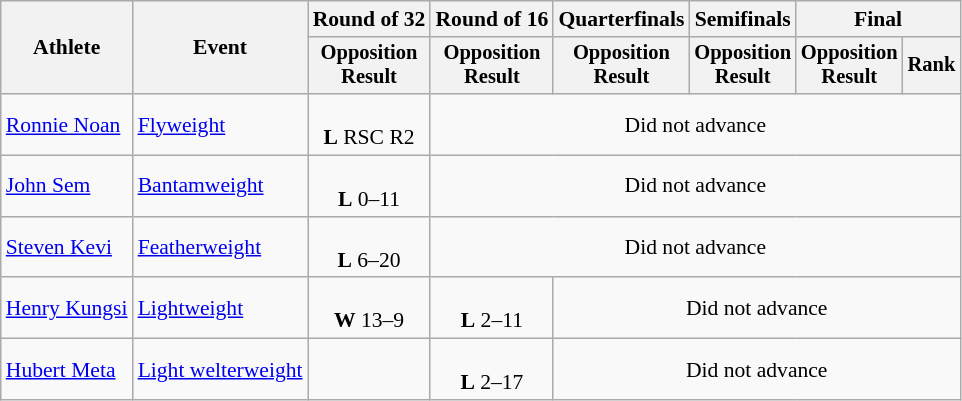<table class="wikitable" style="font-size:90%">
<tr>
<th rowspan="2">Athlete</th>
<th rowspan="2">Event</th>
<th>Round of 32</th>
<th>Round of 16</th>
<th>Quarterfinals</th>
<th>Semifinals</th>
<th colspan=2>Final</th>
</tr>
<tr style="font-size:95%">
<th>Opposition<br>Result</th>
<th>Opposition<br>Result</th>
<th>Opposition<br>Result</th>
<th>Opposition<br>Result</th>
<th>Opposition<br>Result</th>
<th>Rank</th>
</tr>
<tr align=center>
<td align=left><a href='#'>Ronnie Noan</a></td>
<td align=left><a href='#'>Flyweight</a></td>
<td><br><strong>L</strong> RSC R2</td>
<td colspan=5>Did not advance</td>
</tr>
<tr align=center>
<td align=left><a href='#'>John Sem</a></td>
<td align=left><a href='#'>Bantamweight</a></td>
<td><br><strong>L</strong> 0–11</td>
<td colspan=5>Did not advance</td>
</tr>
<tr align=center>
<td align=left><a href='#'>Steven Kevi</a></td>
<td align=left><a href='#'>Featherweight</a></td>
<td><br><strong>L</strong> 6–20</td>
<td colspan=5>Did not advance</td>
</tr>
<tr align=center>
<td align=left><a href='#'>Henry Kungsi</a></td>
<td align=left><a href='#'>Lightweight</a></td>
<td><br><strong>W</strong> 13–9</td>
<td><br><strong>L</strong> 2–11</td>
<td colspan=4>Did not advance</td>
</tr>
<tr align=center>
<td align=left><a href='#'>Hubert Meta</a></td>
<td align=left><a href='#'>Light welterweight</a></td>
<td></td>
<td><br><strong>L</strong> 2–17</td>
<td colspan=4>Did not advance</td>
</tr>
</table>
